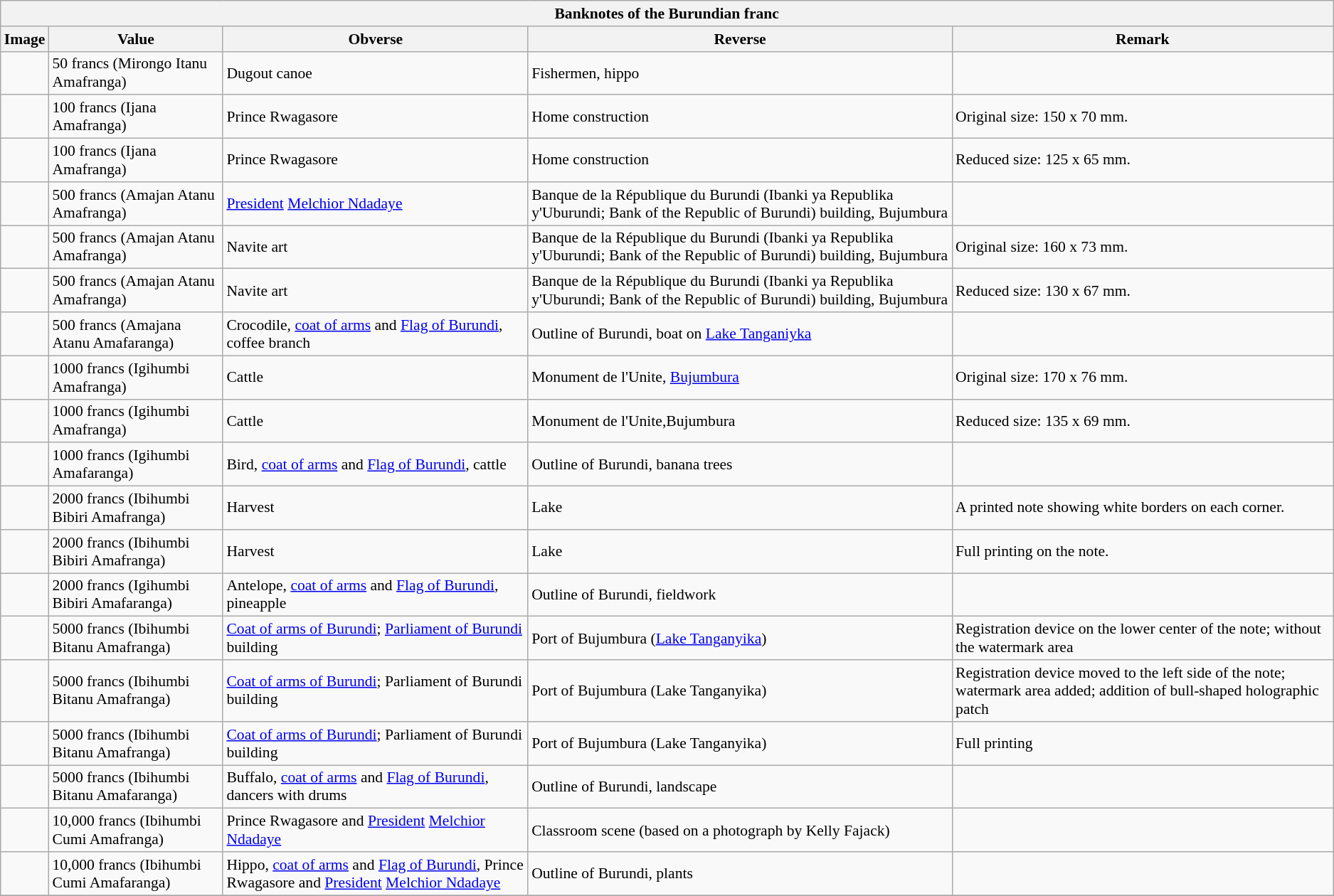<table class="wikitable" style="font-size: 90%">
<tr>
<th colspan="5">Banknotes of the Burundian franc</th>
</tr>
<tr>
<th>Image</th>
<th>Value</th>
<th>Obverse</th>
<th>Reverse</th>
<th>Remark</th>
</tr>
<tr>
<td></td>
<td>50 francs (Mirongo Itanu Amafranga)</td>
<td>Dugout canoe</td>
<td>Fishermen, hippo</td>
<td></td>
</tr>
<tr>
<td></td>
<td>100 francs (Ijana Amafranga)</td>
<td>Prince Rwagasore</td>
<td>Home construction</td>
<td>Original size:  150 x 70 mm.</td>
</tr>
<tr>
<td></td>
<td>100 francs (Ijana Amafranga)</td>
<td>Prince Rwagasore</td>
<td>Home construction</td>
<td>Reduced size: 125 x 65 mm.</td>
</tr>
<tr>
<td></td>
<td>500 francs (Amajan Atanu Amafranga)</td>
<td><a href='#'>President</a> <a href='#'>Melchior Ndadaye</a></td>
<td>Banque de la République du Burundi (Ibanki ya Republika y'Uburundi; Bank of the Republic of Burundi) building, Bujumbura</td>
<td></td>
</tr>
<tr>
<td></td>
<td>500 francs (Amajan Atanu Amafranga)</td>
<td>Navite art</td>
<td>Banque de la République du Burundi (Ibanki ya Republika y'Uburundi; Bank of the Republic of Burundi) building, Bujumbura</td>
<td>Original size: 160 x 73 mm.</td>
</tr>
<tr>
<td></td>
<td>500 francs (Amajan Atanu Amafranga)</td>
<td>Navite art</td>
<td>Banque de la République du Burundi (Ibanki ya Republika y'Uburundi; Bank of the Republic of Burundi) building, Bujumbura</td>
<td>Reduced size: 130 x 67 mm.</td>
</tr>
<tr>
<td></td>
<td>500 francs (Amajana Atanu Amafaranga)</td>
<td>Crocodile, <a href='#'>coat of arms</a> and <a href='#'>Flag of Burundi</a>, coffee branch</td>
<td>Outline of Burundi, boat on <a href='#'>Lake Tanganiyka</a></td>
<td></td>
</tr>
<tr>
<td></td>
<td>1000 francs (Igihumbi Amafranga)</td>
<td>Cattle</td>
<td>Monument de l'Unite, <a href='#'>Bujumbura</a></td>
<td>Original size: 170 x 76 mm.</td>
</tr>
<tr>
<td></td>
<td>1000 francs (Igihumbi Amafranga)</td>
<td>Cattle</td>
<td>Monument de l'Unite,Bujumbura</td>
<td>Reduced size: 135 x 69 mm.</td>
</tr>
<tr>
<td></td>
<td>1000 francs (Igihumbi Amafaranga)</td>
<td>Bird, <a href='#'>coat of arms</a> and <a href='#'>Flag of Burundi</a>, cattle</td>
<td>Outline of Burundi, banana trees</td>
<td></td>
</tr>
<tr>
<td></td>
<td>2000 francs (Ibihumbi Bibiri Amafranga)</td>
<td>Harvest</td>
<td>Lake</td>
<td>A printed note showing white borders on each corner.</td>
</tr>
<tr>
<td></td>
<td>2000 francs (Ibihumbi Bibiri Amafranga)</td>
<td>Harvest</td>
<td>Lake</td>
<td>Full printing on the note.</td>
</tr>
<tr>
<td></td>
<td>2000 francs (Igihumbi Bibiri Amafaranga)</td>
<td>Antelope, <a href='#'>coat of arms</a> and <a href='#'>Flag of Burundi</a>, pineapple</td>
<td>Outline of Burundi, fieldwork</td>
<td></td>
</tr>
<tr>
<td></td>
<td>5000 francs (Ibihumbi Bitanu Amafranga)</td>
<td><a href='#'>Coat of arms of Burundi</a>; <a href='#'>Parliament of Burundi</a> building</td>
<td>Port of Bujumbura (<a href='#'>Lake Tanganyika</a>)</td>
<td>Registration device on the lower center of the note; without the watermark area</td>
</tr>
<tr>
<td></td>
<td>5000 francs (Ibihumbi Bitanu Amafranga)</td>
<td><a href='#'>Coat of arms of Burundi</a>; Parliament of Burundi building</td>
<td>Port of Bujumbura (Lake Tanganyika)</td>
<td>Registration device moved to the left side of the note; watermark area added; addition of bull-shaped holographic patch</td>
</tr>
<tr>
<td></td>
<td>5000 francs (Ibihumbi Bitanu Amafranga)</td>
<td><a href='#'>Coat of arms of Burundi</a>; Parliament of Burundi building</td>
<td>Port of Bujumbura (Lake Tanganyika)</td>
<td>Full printing</td>
</tr>
<tr>
<td></td>
<td>5000 francs (Ibihumbi Bitanu Amafaranga)</td>
<td>Buffalo, <a href='#'>coat of arms</a> and <a href='#'>Flag of Burundi</a>, dancers with drums</td>
<td>Outline of Burundi, landscape</td>
<td></td>
</tr>
<tr>
<td></td>
<td>10,000 francs (Ibihumbi Cumi Amafranga)</td>
<td>Prince Rwagasore and <a href='#'>President</a> <a href='#'>Melchior Ndadaye</a></td>
<td>Classroom scene (based on a photograph by Kelly Fajack)</td>
<td></td>
</tr>
<tr>
<td></td>
<td>10,000 francs (Ibihumbi Cumi Amafaranga)</td>
<td>Hippo, <a href='#'>coat of arms</a> and <a href='#'>Flag of Burundi</a>, Prince Rwagasore and <a href='#'>President</a> <a href='#'>Melchior Ndadaye</a></td>
<td>Outline of Burundi, plants</td>
<td></td>
</tr>
<tr>
</tr>
</table>
